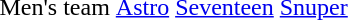<table>
<tr>
<td>Men's team</td>
<td><a href='#'>Astro</a></td>
<td><a href='#'>Seventeen</a></td>
<td><a href='#'>Snuper</a></td>
</tr>
</table>
